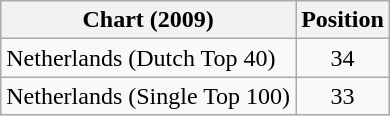<table class="wikitable sortable">
<tr>
<th scope="col">Chart (2009)</th>
<th scope="col">Position</th>
</tr>
<tr>
<td>Netherlands (Dutch Top 40)</td>
<td align="center">34</td>
</tr>
<tr>
<td>Netherlands (Single Top 100)</td>
<td align="center">33</td>
</tr>
</table>
